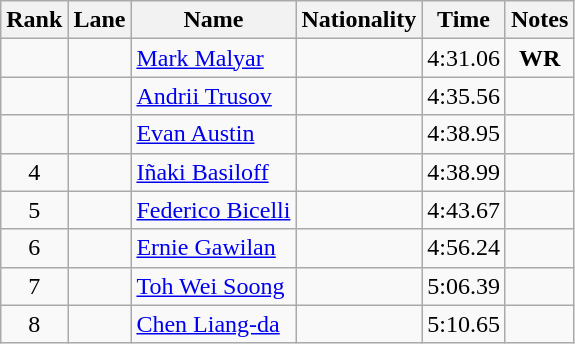<table class="wikitable sortable" style="text-align:center">
<tr>
<th>Rank</th>
<th>Lane</th>
<th>Name</th>
<th>Nationality</th>
<th>Time</th>
<th>Notes</th>
</tr>
<tr>
<td></td>
<td></td>
<td align="left"><a href='#'>Mark Malyar</a></td>
<td align="left"></td>
<td>4:31.06</td>
<td><strong>WR</strong></td>
</tr>
<tr>
<td></td>
<td></td>
<td align="left"><a href='#'>Andrii Trusov</a></td>
<td align="left"></td>
<td>4:35.56</td>
<td></td>
</tr>
<tr>
<td></td>
<td></td>
<td align="left"><a href='#'>Evan Austin</a></td>
<td align="left"></td>
<td>4:38.95</td>
<td></td>
</tr>
<tr>
<td>4</td>
<td></td>
<td align="left"><a href='#'>Iñaki Basiloff</a></td>
<td align="left"></td>
<td>4:38.99</td>
<td></td>
</tr>
<tr>
<td>5</td>
<td></td>
<td align="left"><a href='#'>Federico Bicelli</a></td>
<td align="left"></td>
<td>4:43.67</td>
<td></td>
</tr>
<tr>
<td>6</td>
<td></td>
<td align="left"><a href='#'>Ernie Gawilan</a></td>
<td align="left"></td>
<td>4:56.24</td>
<td></td>
</tr>
<tr>
<td>7</td>
<td></td>
<td align="left"><a href='#'>Toh Wei Soong</a></td>
<td align="left"></td>
<td>5:06.39</td>
<td></td>
</tr>
<tr>
<td>8</td>
<td></td>
<td align="left"><a href='#'>Chen Liang-da</a></td>
<td align="left"></td>
<td>5:10.65</td>
<td></td>
</tr>
</table>
